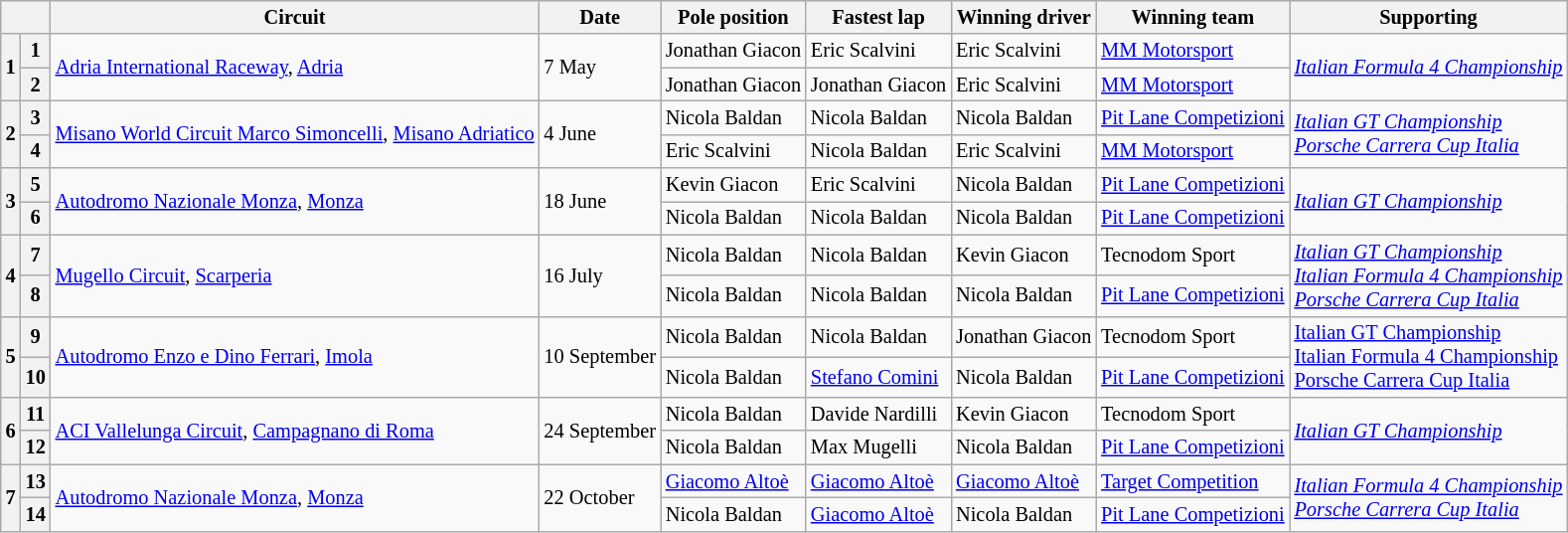<table class="wikitable" style="font-size: 85%">
<tr>
<th colspan=2></th>
<th>Circuit</th>
<th>Date</th>
<th>Pole position</th>
<th>Fastest lap</th>
<th>Winning driver</th>
<th>Winning team</th>
<th>Supporting</th>
</tr>
<tr>
<th rowspan=2>1</th>
<th>1</th>
<td rowspan=2><a href='#'>Adria International Raceway</a>, <a href='#'>Adria</a></td>
<td rowspan=2>7 May</td>
<td> Jonathan Giacon</td>
<td> Eric Scalvini</td>
<td> Eric Scalvini</td>
<td> <a href='#'>MM Motorsport</a></td>
<td rowspan=2><em><a href='#'>Italian Formula 4 Championship</a></em></td>
</tr>
<tr>
<th>2</th>
<td> Jonathan Giacon</td>
<td> Jonathan Giacon</td>
<td> Eric Scalvini</td>
<td> <a href='#'>MM Motorsport</a></td>
</tr>
<tr>
<th rowspan=2>2</th>
<th>3</th>
<td rowspan=2><a href='#'>Misano World Circuit Marco Simoncelli</a>, <a href='#'>Misano Adriatico</a></td>
<td rowspan=2>4 June</td>
<td> Nicola Baldan</td>
<td> Nicola Baldan</td>
<td> Nicola Baldan</td>
<td> <a href='#'>Pit Lane Competizioni</a></td>
<td rowspan=2><em><a href='#'>Italian GT Championship</a></em> <br><em><a href='#'>Porsche Carrera Cup Italia</a></em></td>
</tr>
<tr>
<th>4</th>
<td> Eric Scalvini</td>
<td> Nicola Baldan</td>
<td> Eric Scalvini</td>
<td> <a href='#'>MM Motorsport</a></td>
</tr>
<tr>
<th rowspan=2>3</th>
<th>5</th>
<td rowspan=2><a href='#'>Autodromo Nazionale Monza</a>, <a href='#'>Monza</a></td>
<td rowspan=2>18 June</td>
<td> Kevin Giacon</td>
<td> Eric Scalvini</td>
<td> Nicola Baldan</td>
<td> <a href='#'>Pit Lane Competizioni</a></td>
<td rowspan=2><em><a href='#'>Italian GT Championship</a></em></td>
</tr>
<tr>
<th>6</th>
<td> Nicola Baldan</td>
<td> Nicola Baldan</td>
<td> Nicola Baldan</td>
<td> <a href='#'>Pit Lane Competizioni</a></td>
</tr>
<tr>
<th rowspan=2>4</th>
<th>7</th>
<td rowspan=2><a href='#'>Mugello Circuit</a>, <a href='#'>Scarperia</a></td>
<td rowspan=2>16 July</td>
<td> Nicola Baldan</td>
<td> Nicola Baldan</td>
<td> Kevin Giacon</td>
<td> Tecnodom Sport</td>
<td rowspan=2><em><a href='#'>Italian GT Championship</a></em><br><em><a href='#'>Italian Formula 4 Championship</a></em><br><em><a href='#'>Porsche Carrera Cup Italia</a></em></td>
</tr>
<tr>
<th>8</th>
<td> Nicola Baldan</td>
<td> Nicola Baldan</td>
<td> Nicola Baldan</td>
<td> <a href='#'>Pit Lane Competizioni</a></td>
</tr>
<tr>
<th rowspan="2">5</th>
<th>9</th>
<td rowspan="2"><a href='#'>Autodromo Enzo e Dino Ferrari</a>, <a href='#'>Imola</a></td>
<td rowspan="2">10 September</td>
<td> Nicola Baldan</td>
<td> Nicola Baldan</td>
<td> Jonathan Giacon</td>
<td> Tecnodom Sport</td>
<td rowspan="2"><em><a href='#'></em>Italian GT Championship<em></a></em><br><em><a href='#'></em>Italian Formula 4 Championship<em></a></em><br><em><a href='#'></em>Porsche Carrera Cup Italia<em></a></em></td>
</tr>
<tr>
<th>10</th>
<td> Nicola Baldan</td>
<td> <a href='#'>Stefano Comini</a></td>
<td> Nicola Baldan</td>
<td> <a href='#'>Pit Lane Competizioni</a></td>
</tr>
<tr>
<th rowspan="2">6</th>
<th>11</th>
<td rowspan="2"><a href='#'>ACI Vallelunga Circuit</a>, <a href='#'>Campagnano di Roma</a></td>
<td rowspan="2">24 September</td>
<td> Nicola Baldan</td>
<td> Davide Nardilli</td>
<td> Kevin Giacon</td>
<td> Tecnodom Sport</td>
<td rowspan="2"><em><a href='#'>Italian GT Championship</a></em></td>
</tr>
<tr>
<th>12</th>
<td> Nicola Baldan</td>
<td> Max Mugelli</td>
<td> Nicola Baldan</td>
<td> <a href='#'>Pit Lane Competizioni</a></td>
</tr>
<tr>
<th rowspan=2>7</th>
<th>13</th>
<td rowspan=2><a href='#'>Autodromo Nazionale Monza</a>, <a href='#'>Monza</a></td>
<td rowspan=2>22 October</td>
<td> <a href='#'>Giacomo Altoè</a></td>
<td> <a href='#'>Giacomo Altoè</a></td>
<td> <a href='#'>Giacomo Altoè</a></td>
<td> <a href='#'>Target Competition</a></td>
<td rowspan=2><em><a href='#'>Italian Formula 4 Championship</a></em> <br> <em><a href='#'>Porsche Carrera Cup Italia</a></em></td>
</tr>
<tr>
<th>14</th>
<td> Nicola Baldan</td>
<td> <a href='#'>Giacomo Altoè</a></td>
<td> Nicola Baldan</td>
<td> <a href='#'>Pit Lane Competizioni</a></td>
</tr>
</table>
